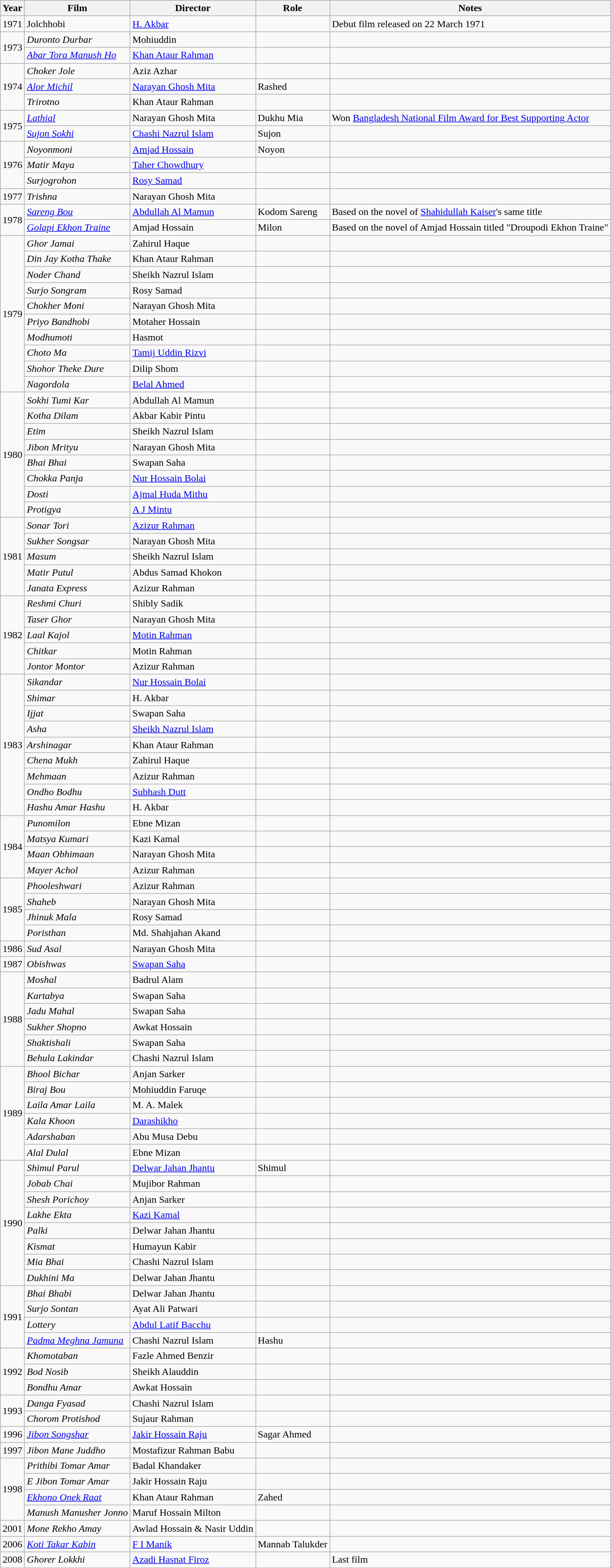<table class="wikitable">
<tr>
<th>Year</th>
<th>Film</th>
<th>Director</th>
<th>Role</th>
<th>Notes</th>
</tr>
<tr>
<td>1971</td>
<td>Jolchhobi</td>
<td><a href='#'>H. Akbar</a></td>
<td></td>
<td>Debut film released on 22 March 1971</td>
</tr>
<tr>
<td rowspan="2">1973</td>
<td><em>Duronto Durbar</em></td>
<td>Mohiuddin</td>
<td></td>
<td></td>
</tr>
<tr>
<td><em><a href='#'>Abar Tora Manush Ho</a></em></td>
<td><a href='#'>Khan Ataur Rahman</a></td>
<td></td>
<td></td>
</tr>
<tr>
<td rowspan="3">1974</td>
<td><em>Choker Jole</em></td>
<td>Aziz Azhar</td>
<td></td>
<td></td>
</tr>
<tr>
<td><em><a href='#'>Alor Michil</a></em></td>
<td><a href='#'>Narayan Ghosh Mita</a></td>
<td>Rashed</td>
<td></td>
</tr>
<tr>
<td><em>Trirotno</em></td>
<td>Khan Ataur Rahman</td>
<td></td>
<td></td>
</tr>
<tr>
<td rowspan="2">1975</td>
<td><em><a href='#'>Lathial</a></em></td>
<td>Narayan Ghosh Mita</td>
<td>Dukhu Mia</td>
<td>Won <a href='#'>Bangladesh National Film Award for Best Supporting Actor</a></td>
</tr>
<tr>
<td><em><a href='#'>Sujon Sokhi</a></em></td>
<td><a href='#'>Chashi Nazrul Islam</a></td>
<td>Sujon</td>
<td></td>
</tr>
<tr>
<td rowspan="3">1976</td>
<td><em>Noyonmoni</em></td>
<td><a href='#'>Amjad Hossain</a></td>
<td>Noyon</td>
<td></td>
</tr>
<tr>
<td><em>Matir Maya</em></td>
<td><a href='#'>Taher Chowdhury</a></td>
<td></td>
<td></td>
</tr>
<tr>
<td><em>Surjogrohon</em></td>
<td><a href='#'>Rosy Samad</a></td>
<td></td>
<td></td>
</tr>
<tr>
<td>1977</td>
<td><em>Trishna</em></td>
<td>Narayan Ghosh Mita</td>
<td></td>
<td></td>
</tr>
<tr>
<td rowspan="2">1978</td>
<td><em><a href='#'>Sareng Bou</a></em></td>
<td><a href='#'>Abdullah Al Mamun</a></td>
<td>Kodom Sareng</td>
<td>Based on the novel of <a href='#'>Shahidullah Kaiser</a>'s same title</td>
</tr>
<tr>
<td><em><a href='#'>Golapi Ekhon Traine</a></em></td>
<td>Amjad Hossain</td>
<td>Milon</td>
<td>Based on the novel of Amjad Hossain titled "Droupodi Ekhon Traine"</td>
</tr>
<tr>
<td rowspan="10">1979</td>
<td><em>Ghor Jamai</em></td>
<td>Zahirul Haque</td>
<td></td>
<td></td>
</tr>
<tr>
<td><em>Din Jay Kotha Thake</em></td>
<td>Khan Ataur Rahman</td>
<td></td>
<td></td>
</tr>
<tr>
<td><em>Noder Chand</em></td>
<td>Sheikh Nazrul Islam</td>
<td></td>
<td></td>
</tr>
<tr>
<td><em>Surjo Songram</em></td>
<td>Rosy Samad</td>
<td></td>
<td></td>
</tr>
<tr>
<td><em>Chokher Moni</em></td>
<td>Narayan Ghosh Mita</td>
<td></td>
<td></td>
</tr>
<tr>
<td><em>Priyo Bandhobi</em></td>
<td>Motaher Hossain</td>
<td></td>
<td></td>
</tr>
<tr>
<td><em>Modhumoti</em></td>
<td>Hasmot</td>
<td></td>
<td></td>
</tr>
<tr>
<td><em>Choto Ma</em></td>
<td><a href='#'>Tamij Uddin Rizvi</a></td>
<td></td>
<td></td>
</tr>
<tr>
<td><em>Shohor Theke Dure</em></td>
<td>Dilip Shom</td>
<td></td>
<td></td>
</tr>
<tr>
<td><em>Nagordola</em></td>
<td><a href='#'>Belal Ahmed</a></td>
<td></td>
<td></td>
</tr>
<tr>
<td rowspan="8">1980</td>
<td><em>Sokhi Tumi Kar</em></td>
<td>Abdullah Al Mamun</td>
<td></td>
<td></td>
</tr>
<tr>
<td><em>Kotha Dilam</em></td>
<td>Akbar Kabir Pintu</td>
<td></td>
<td></td>
</tr>
<tr>
<td><em>Etim</em></td>
<td>Sheikh Nazrul Islam</td>
<td></td>
<td></td>
</tr>
<tr>
<td><em>Jibon Mrityu</em></td>
<td>Narayan Ghosh Mita</td>
<td></td>
<td></td>
</tr>
<tr>
<td><em>Bhai Bhai</em></td>
<td>Swapan Saha</td>
<td></td>
<td></td>
</tr>
<tr>
<td><em>Chokka Panja</em></td>
<td><a href='#'>Nur Hossain Bolai</a></td>
<td></td>
<td></td>
</tr>
<tr>
<td><em>Dosti</em></td>
<td><a href='#'>Ajmal Huda Mithu</a></td>
<td></td>
<td></td>
</tr>
<tr>
<td><em>Protigya</em></td>
<td><a href='#'>A J Mintu</a></td>
<td></td>
<td></td>
</tr>
<tr>
<td rowspan="5">1981</td>
<td><em>Sonar Tori</em></td>
<td><a href='#'>Azizur Rahman</a></td>
<td></td>
<td></td>
</tr>
<tr>
<td><em>Sukher Songsar</em></td>
<td>Narayan Ghosh Mita</td>
<td></td>
<td></td>
</tr>
<tr>
<td><em>Masum</em></td>
<td>Sheikh Nazrul Islam</td>
<td></td>
<td></td>
</tr>
<tr>
<td><em>Matir Putul</em></td>
<td>Abdus Samad Khokon</td>
<td></td>
<td></td>
</tr>
<tr>
<td><em>Janata Express</em></td>
<td>Azizur Rahman</td>
<td></td>
<td></td>
</tr>
<tr>
<td rowspan="5">1982</td>
<td><em>Reshmi Churi</em></td>
<td>Shibly Sadik</td>
<td></td>
<td></td>
</tr>
<tr>
<td><em>Taser Ghor</em></td>
<td>Narayan Ghosh Mita</td>
<td></td>
<td></td>
</tr>
<tr>
<td><em>Laal Kajol</em></td>
<td><a href='#'>Motin Rahman</a></td>
<td></td>
<td></td>
</tr>
<tr>
<td><em>Chitkar</em></td>
<td>Motin Rahman</td>
<td></td>
<td></td>
</tr>
<tr>
<td><em>Jontor Montor</em></td>
<td>Azizur Rahman</td>
<td></td>
<td></td>
</tr>
<tr>
<td rowspan="9">1983</td>
<td><em>Sikandar</em></td>
<td><a href='#'>Nur Hossain Bolai</a></td>
<td></td>
<td></td>
</tr>
<tr>
<td><em>Shimar</em></td>
<td>H. Akbar</td>
<td></td>
<td></td>
</tr>
<tr>
<td><em>Ijjat</em></td>
<td>Swapan Saha</td>
<td></td>
<td></td>
</tr>
<tr>
<td><em>Asha</em></td>
<td><a href='#'>Sheikh Nazrul Islam</a></td>
<td></td>
<td></td>
</tr>
<tr>
<td><em>Arshinagar</em></td>
<td>Khan Ataur Rahman</td>
<td></td>
<td></td>
</tr>
<tr>
<td><em>Chena Mukh</em></td>
<td>Zahirul Haque</td>
<td></td>
<td></td>
</tr>
<tr>
<td><em>Mehmaan</em></td>
<td>Azizur Rahman</td>
<td></td>
<td></td>
</tr>
<tr>
<td><em>Ondho Bodhu</em></td>
<td><a href='#'>Subhash Dutt</a></td>
<td></td>
<td></td>
</tr>
<tr>
<td><em>Hashu Amar Hashu</em></td>
<td>H. Akbar</td>
<td></td>
<td></td>
</tr>
<tr>
<td rowspan="4">1984</td>
<td><em>Punomilon</em></td>
<td>Ebne Mizan</td>
<td></td>
<td></td>
</tr>
<tr>
<td><em>Matsya Kumari</em></td>
<td>Kazi Kamal</td>
<td></td>
<td></td>
</tr>
<tr>
<td><em>Maan Obhimaan</em></td>
<td>Narayan Ghosh Mita</td>
<td></td>
<td></td>
</tr>
<tr>
<td><em>Mayer Achol</em></td>
<td>Azizur Rahman</td>
<td></td>
<td></td>
</tr>
<tr>
<td rowspan="4">1985</td>
<td><em>Phooleshwari</em></td>
<td>Azizur Rahman</td>
<td></td>
<td></td>
</tr>
<tr>
<td><em>Shaheb</em></td>
<td>Narayan Ghosh Mita</td>
<td></td>
<td></td>
</tr>
<tr>
<td><em>Jhinuk Mala</em></td>
<td>Rosy Samad</td>
<td></td>
<td></td>
</tr>
<tr>
<td><em>Poristhan</em></td>
<td>Md. Shahjahan Akand</td>
<td></td>
<td></td>
</tr>
<tr>
<td rowspan="1">1986</td>
<td><em>Sud Asal</em></td>
<td>Narayan Ghosh Mita</td>
<td></td>
<td></td>
</tr>
<tr>
<td rowspan="1">1987</td>
<td><em>Obishwas</em></td>
<td><a href='#'>Swapan Saha</a></td>
<td></td>
<td></td>
</tr>
<tr>
<td rowspan="6">1988</td>
<td><em>Moshal</em></td>
<td>Badrul Alam</td>
<td></td>
<td></td>
</tr>
<tr>
<td><em>Kartabya</em></td>
<td>Swapan Saha</td>
<td></td>
<td></td>
</tr>
<tr>
<td><em>Jadu Mahal</em></td>
<td>Swapan Saha</td>
<td></td>
<td></td>
</tr>
<tr>
<td><em>Sukher Shopno</em></td>
<td>Awkat Hossain</td>
<td></td>
<td></td>
</tr>
<tr>
<td><em>Shaktishali</em></td>
<td>Swapan Saha</td>
<td></td>
<td></td>
</tr>
<tr>
<td><em>Behula Lakindar</em></td>
<td>Chashi Nazrul Islam</td>
<td></td>
<td></td>
</tr>
<tr>
<td rowspan="6">1989</td>
<td><em>Bhool Bichar</em></td>
<td>Anjan Sarker</td>
<td></td>
<td></td>
</tr>
<tr>
<td><em>Biraj Bou</em></td>
<td>Mohiuddin Faruqe</td>
<td></td>
<td></td>
</tr>
<tr>
<td><em>Laila Amar Laila</em></td>
<td>M. A. Malek</td>
<td></td>
<td></td>
</tr>
<tr>
<td><em>Kala Khoon</em></td>
<td><a href='#'>Darashikho</a></td>
<td></td>
<td></td>
</tr>
<tr>
<td><em>Adarshaban</em></td>
<td>Abu Musa Debu</td>
<td></td>
<td></td>
</tr>
<tr>
<td><em>Alal Dulal</em></td>
<td>Ebne Mizan</td>
<td></td>
<td></td>
</tr>
<tr>
<td rowspan="8">1990</td>
<td><em>Shimul Parul</em></td>
<td><a href='#'>Delwar Jahan Jhantu</a></td>
<td>Shimul</td>
<td></td>
</tr>
<tr>
<td><em>Jobab Chai</em></td>
<td>Mujibor Rahman</td>
<td></td>
<td></td>
</tr>
<tr>
<td><em>Shesh Porichoy</em></td>
<td>Anjan Sarker</td>
<td></td>
<td></td>
</tr>
<tr>
<td><em>Lakhe Ekta</em></td>
<td><a href='#'>Kazi Kamal</a></td>
<td></td>
<td></td>
</tr>
<tr>
<td><em>Palki</em></td>
<td>Delwar Jahan Jhantu</td>
<td></td>
<td></td>
</tr>
<tr>
<td><em>Kismat</em></td>
<td>Humayun Kabir</td>
<td></td>
<td></td>
</tr>
<tr>
<td><em>Mia Bhai</em></td>
<td>Chashi Nazrul Islam</td>
<td></td>
<td></td>
</tr>
<tr>
<td><em>Dukhini Ma</em></td>
<td>Delwar Jahan Jhantu</td>
<td></td>
<td></td>
</tr>
<tr>
<td rowspan="4">1991</td>
<td><em>Bhai Bhabi</em></td>
<td>Delwar Jahan Jhantu</td>
<td></td>
<td></td>
</tr>
<tr>
<td><em>Surjo Sontan</em></td>
<td>Ayat Ali Patwari</td>
<td></td>
<td></td>
</tr>
<tr>
<td><em>Lottery</em></td>
<td><a href='#'>Abdul Latif Bacchu</a></td>
<td></td>
<td></td>
</tr>
<tr>
<td><em><a href='#'>Padma Meghna Jamuna</a></em></td>
<td>Chashi Nazrul Islam</td>
<td>Hashu</td>
<td></td>
</tr>
<tr>
<td rowspan="3">1992</td>
<td><em>Khomotaban</em></td>
<td>Fazle Ahmed Benzir</td>
<td></td>
<td></td>
</tr>
<tr>
<td><em>Bod Nosib</em></td>
<td>Sheikh Alauddin</td>
<td></td>
<td></td>
</tr>
<tr>
<td><em>Bondhu Amar</em></td>
<td>Awkat Hossain</td>
<td></td>
<td></td>
</tr>
<tr>
<td rowspan="2">1993</td>
<td><em>Danga Fyasad</em></td>
<td>Chashi Nazrul Islam</td>
<td></td>
<td></td>
</tr>
<tr>
<td><em>Chorom Protishod</em></td>
<td>Sujaur Rahman</td>
<td></td>
<td></td>
</tr>
<tr>
<td rowspan="1">1996</td>
<td><em><a href='#'>Jibon Songshar</a></em></td>
<td><a href='#'>Jakir Hossain Raju</a></td>
<td>Sagar Ahmed</td>
<td></td>
</tr>
<tr>
<td rowspan="1">1997</td>
<td><em>Jibon Mane Juddho</em></td>
<td>Mostafizur Rahman Babu</td>
<td></td>
<td></td>
</tr>
<tr>
<td rowspan="4">1998</td>
<td><em>Prithibi Tomar Amar</em></td>
<td>Badal Khandaker</td>
<td></td>
<td></td>
</tr>
<tr>
<td><em>E Jibon Tomar Amar</em></td>
<td>Jakir Hossain Raju</td>
<td></td>
<td></td>
</tr>
<tr>
<td><em><a href='#'>Ekhono Onek Raat</a></em></td>
<td>Khan Ataur Rahman</td>
<td>Zahed</td>
<td></td>
</tr>
<tr>
<td><em>Manush Manusher Jonno</em></td>
<td>Maruf Hossain Milton</td>
<td></td>
<td></td>
</tr>
<tr>
<td>2001</td>
<td><em>Mone Rekho Amay</em></td>
<td>Awlad Hossain & Nasir Uddin</td>
<td></td>
<td></td>
</tr>
<tr>
<td>2006</td>
<td><em><a href='#'>Koti Takar Kabin</a></em></td>
<td><a href='#'>F I Manik</a></td>
<td>Mannab Talukder</td>
<td></td>
</tr>
<tr>
<td>2008</td>
<td><em>Ghorer Lokkhi</em></td>
<td><a href='#'>Azadi Hasnat Firoz</a></td>
<td></td>
<td>Last film</td>
</tr>
</table>
